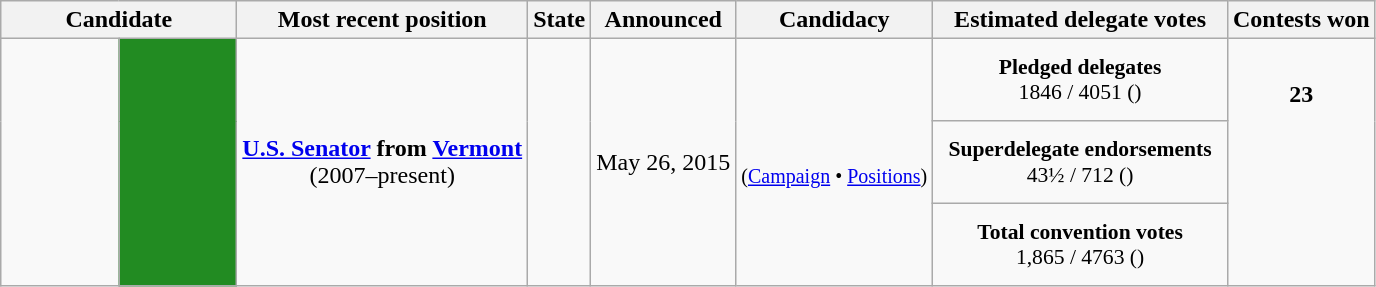<table class="wikitable" style="text-align:center">
<tr>
<th colspan="2" style="width:150px;">Candidate</th>
<th>Most recent position</th>
<th>State</th>
<th>Announced</th>
<th>Candidacy</th>
<th>Estimated delegate votes</th>
<th>Contests won</th>
</tr>
<tr>
<td rowspan="3"> <br><big><strong></strong></big></td>
<td style="background:#228B22;" rowspan="3"></td>
<td rowspan="3"><strong><a href='#'>U.S. Senator</a> from <a href='#'>Vermont</a></strong><br> (2007–present)</td>
<td rowspan="3"></td>
<td rowspan="3">May 26, 2015</td>
<td rowspan="3"><br><small>(<a href='#'>Campaign</a> • <a href='#'>Positions</a>)</small><small><br></small></td>
<td style="font-size:90%; padding:10px;"><strong>Pledged delegates</strong> <br> 1846 / 4051 ()<br> </td>
<td rowspan="3"> <strong>23</strong> <br><br><br><br><br><br></td>
</tr>
<tr>
<td style="font-size:90%; padding:10px;"><strong>Superdelegate endorsements</strong> <br> 43½ / 712 ()<br> </td>
</tr>
<tr>
<td style="font-size:90%; padding:10px;"><strong>Total convention votes</strong> <br> 1,865 / 4763 ()</td>
</tr>
</table>
